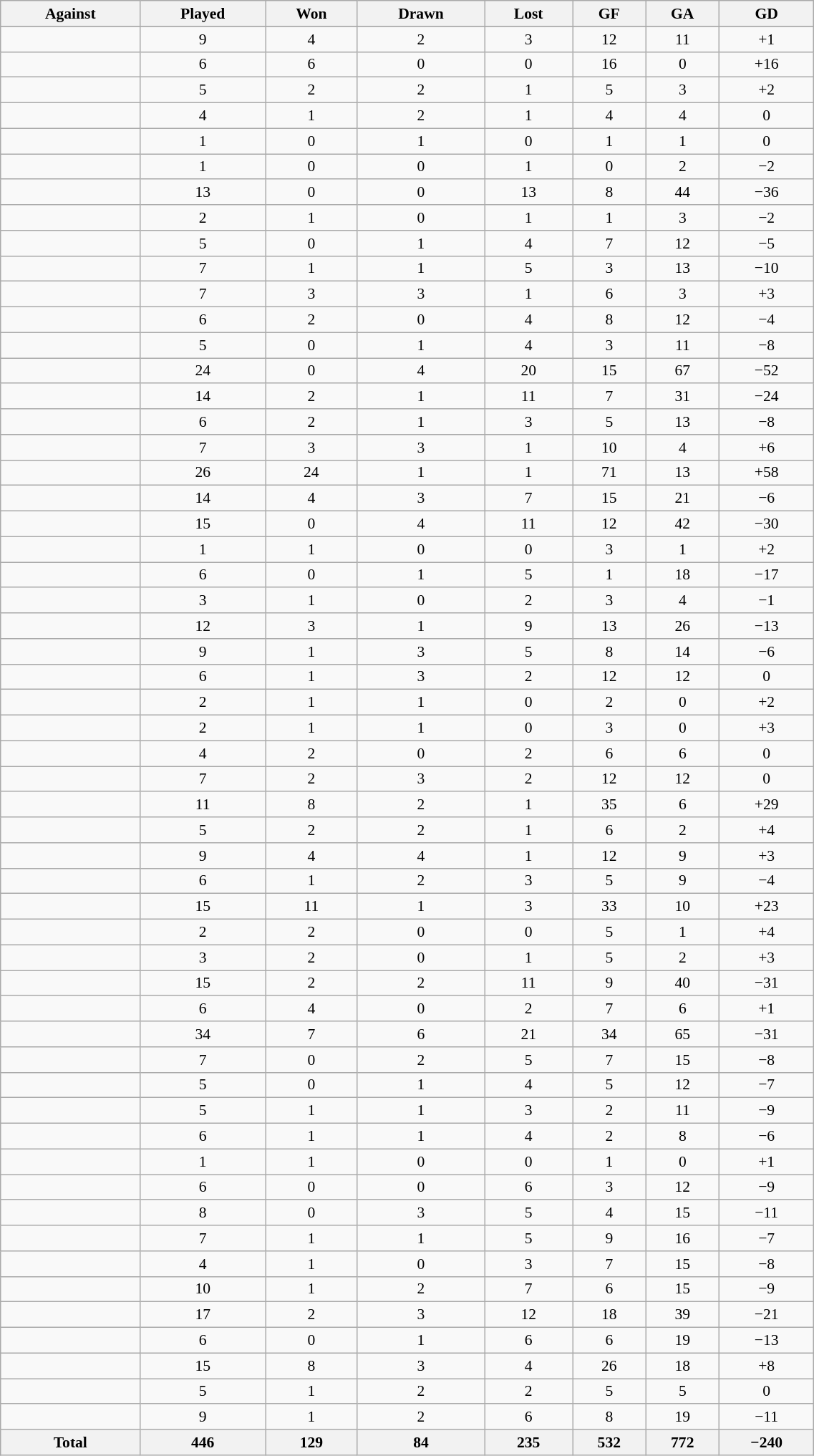<table class="sortable wikitable" style="width:60%; font-size:90%; text-align:center;">
<tr>
<th>Against</th>
<th>Played</th>
<th>Won</th>
<th>Drawn</th>
<th>Lost</th>
<th>GF</th>
<th>GA</th>
<th>GD</th>
</tr>
<tr bgcolor="#d0ffd0" align="center">
</tr>
<tr>
</tr>
<tr>
<td align=left></td>
<td>9</td>
<td>4</td>
<td>2</td>
<td>3</td>
<td>12</td>
<td>11</td>
<td>+1</td>
</tr>
<tr>
<td align=left></td>
<td>6</td>
<td>6</td>
<td>0</td>
<td>0</td>
<td>16</td>
<td>0</td>
<td>+16</td>
</tr>
<tr>
<td align=left></td>
<td>5</td>
<td>2</td>
<td>2</td>
<td>1</td>
<td>5</td>
<td>3</td>
<td>+2</td>
</tr>
<tr>
<td align=left></td>
<td>4</td>
<td>1</td>
<td>2</td>
<td>1</td>
<td>4</td>
<td>4</td>
<td>0</td>
</tr>
<tr>
<td align=left></td>
<td>1</td>
<td>0</td>
<td>1</td>
<td>0</td>
<td>1</td>
<td>1</td>
<td>0</td>
</tr>
<tr>
<td align=left></td>
<td>1</td>
<td>0</td>
<td>0</td>
<td>1</td>
<td>0</td>
<td>2</td>
<td>−2</td>
</tr>
<tr>
<td align=left></td>
<td>13</td>
<td>0</td>
<td>0</td>
<td>13</td>
<td>8</td>
<td>44</td>
<td>−36</td>
</tr>
<tr>
<td align=left></td>
<td>2</td>
<td>1</td>
<td>0</td>
<td>1</td>
<td>1</td>
<td>3</td>
<td>−2</td>
</tr>
<tr>
<td align=left></td>
<td>5</td>
<td>0</td>
<td>1</td>
<td>4</td>
<td>7</td>
<td>12</td>
<td>−5</td>
</tr>
<tr>
<td align=left></td>
<td>7</td>
<td>1</td>
<td>1</td>
<td>5</td>
<td>3</td>
<td>13</td>
<td>−10</td>
</tr>
<tr>
<td align=left></td>
<td>7</td>
<td>3</td>
<td>3</td>
<td>1</td>
<td>6</td>
<td>3</td>
<td>+3</td>
</tr>
<tr>
<td align=left></td>
<td>6</td>
<td>2</td>
<td>0</td>
<td>4</td>
<td>8</td>
<td>12</td>
<td>−4</td>
</tr>
<tr>
<td align=left><em></em></td>
<td>5</td>
<td>0</td>
<td>1</td>
<td>4</td>
<td>3</td>
<td>11</td>
<td>−8</td>
</tr>
<tr>
<td align=left></td>
<td>24</td>
<td>0</td>
<td>4</td>
<td>20</td>
<td>15</td>
<td>67</td>
<td>−52</td>
</tr>
<tr>
<td align=left><em></em></td>
<td>14</td>
<td>2</td>
<td>1</td>
<td>11</td>
<td>7</td>
<td>31</td>
<td>−24</td>
</tr>
<tr>
<td align=left></td>
<td>6</td>
<td>2</td>
<td>1</td>
<td>3</td>
<td>5</td>
<td>13</td>
<td>−8</td>
</tr>
<tr>
<td align=left></td>
<td>7</td>
<td>3</td>
<td>3</td>
<td>1</td>
<td>10</td>
<td>4</td>
<td>+6</td>
</tr>
<tr>
<td align=left></td>
<td>26</td>
<td>24</td>
<td>1</td>
<td>1</td>
<td>71</td>
<td>13</td>
<td>+58</td>
</tr>
<tr>
<td align=left></td>
<td>14</td>
<td>4</td>
<td>3</td>
<td>7</td>
<td>15</td>
<td>21</td>
<td>−6</td>
</tr>
<tr>
<td align=left></td>
<td>15</td>
<td>0</td>
<td>4</td>
<td>11</td>
<td>12</td>
<td>42</td>
<td>−30</td>
</tr>
<tr>
<td align=left></td>
<td>1</td>
<td>1</td>
<td>0</td>
<td>0</td>
<td>3</td>
<td>1</td>
<td>+2</td>
</tr>
<tr>
<td align=left></td>
<td>6</td>
<td>0</td>
<td>1</td>
<td>5</td>
<td>1</td>
<td>18</td>
<td>−17</td>
</tr>
<tr>
<td align=left></td>
<td>3</td>
<td>1</td>
<td>0</td>
<td>2</td>
<td>3</td>
<td>4</td>
<td>−1</td>
</tr>
<tr>
<td align=left></td>
<td>12</td>
<td>3</td>
<td>1</td>
<td>9</td>
<td>13</td>
<td>26</td>
<td>−13</td>
</tr>
<tr>
<td align=left></td>
<td>9</td>
<td>1</td>
<td>3</td>
<td>5</td>
<td>8</td>
<td>14</td>
<td>−6</td>
</tr>
<tr>
<td align=left></td>
<td>6</td>
<td>1</td>
<td>3</td>
<td>2</td>
<td>12</td>
<td>12</td>
<td>0</td>
</tr>
<tr>
<td align=left></td>
<td>2</td>
<td>1</td>
<td>1</td>
<td>0</td>
<td>2</td>
<td>0</td>
<td>+2</td>
</tr>
<tr>
<td align=left></td>
<td>2</td>
<td>1</td>
<td>1</td>
<td>0</td>
<td>3</td>
<td>0</td>
<td>+3</td>
</tr>
<tr>
<td align=left></td>
<td>4</td>
<td>2</td>
<td>0</td>
<td>2</td>
<td>6</td>
<td>6</td>
<td>0</td>
</tr>
<tr>
<td align=left></td>
<td>7</td>
<td>2</td>
<td>3</td>
<td>2</td>
<td>12</td>
<td>12</td>
<td>0</td>
</tr>
<tr>
<td align=left></td>
<td>11</td>
<td>8</td>
<td>2</td>
<td>1</td>
<td>35</td>
<td>6</td>
<td>+29</td>
</tr>
<tr>
<td align=left></td>
<td>5</td>
<td>2</td>
<td>2</td>
<td>1</td>
<td>6</td>
<td>2</td>
<td>+4</td>
</tr>
<tr>
<td align=left></td>
<td>9</td>
<td>4</td>
<td>4</td>
<td>1</td>
<td>12</td>
<td>9</td>
<td>+3</td>
</tr>
<tr>
<td align=left></td>
<td>6</td>
<td>1</td>
<td>2</td>
<td>3</td>
<td>5</td>
<td>9</td>
<td>−4</td>
</tr>
<tr>
<td align=left></td>
<td>15</td>
<td>11</td>
<td>1</td>
<td>3</td>
<td>33</td>
<td>10</td>
<td>+23</td>
</tr>
<tr>
<td align=left></td>
<td>2</td>
<td>2</td>
<td>0</td>
<td>0</td>
<td>5</td>
<td>1</td>
<td>+4</td>
</tr>
<tr>
<td align=left></td>
<td>3</td>
<td>2</td>
<td>0</td>
<td>1</td>
<td>5</td>
<td>2</td>
<td>+3</td>
</tr>
<tr>
<td align=left></td>
<td>15</td>
<td>2</td>
<td>2</td>
<td>11</td>
<td>9</td>
<td>40</td>
<td>−31</td>
</tr>
<tr>
<td align=left></td>
<td>6</td>
<td>4</td>
<td>0</td>
<td>2</td>
<td>7</td>
<td>6</td>
<td>+1</td>
</tr>
<tr>
<td align=left></td>
<td>34</td>
<td>7</td>
<td>6</td>
<td>21</td>
<td>34</td>
<td>65</td>
<td>−31</td>
</tr>
<tr>
<td align=left></td>
<td>7</td>
<td>0</td>
<td>2</td>
<td>5</td>
<td>7</td>
<td>15</td>
<td>−8</td>
</tr>
<tr>
<td align=left></td>
<td>5</td>
<td>0</td>
<td>1</td>
<td>4</td>
<td>5</td>
<td>12</td>
<td>−7</td>
</tr>
<tr>
<td align=left></td>
<td>5</td>
<td>1</td>
<td>1</td>
<td>3</td>
<td>2</td>
<td>11</td>
<td>−9</td>
</tr>
<tr>
<td align=left></td>
<td>6</td>
<td>1</td>
<td>1</td>
<td>4</td>
<td>2</td>
<td>8</td>
<td>−6</td>
</tr>
<tr>
<td align=left></td>
<td>1</td>
<td>1</td>
<td>0</td>
<td>0</td>
<td>1</td>
<td>0</td>
<td>+1</td>
</tr>
<tr>
<td align=left></td>
<td>6</td>
<td>0</td>
<td>0</td>
<td>6</td>
<td>3</td>
<td>12</td>
<td>−9</td>
</tr>
<tr>
<td align=left><em></em></td>
<td>8</td>
<td>0</td>
<td>3</td>
<td>5</td>
<td>4</td>
<td>15</td>
<td>−11</td>
</tr>
<tr>
<td align=left></td>
<td>7</td>
<td>1</td>
<td>1</td>
<td>5</td>
<td>9</td>
<td>16</td>
<td>−7</td>
</tr>
<tr>
<td align=left></td>
<td>4</td>
<td>1</td>
<td>0</td>
<td>3</td>
<td>7</td>
<td>15</td>
<td>−8</td>
</tr>
<tr>
<td align=left></td>
<td>10</td>
<td>1</td>
<td>2</td>
<td>7</td>
<td>6</td>
<td>15</td>
<td>−9</td>
</tr>
<tr>
<td align=left></td>
<td>17</td>
<td>2</td>
<td>3</td>
<td>12</td>
<td>18</td>
<td>39</td>
<td>−21</td>
</tr>
<tr>
<td align=left></td>
<td>6</td>
<td>0</td>
<td>1</td>
<td>6</td>
<td>6</td>
<td>19</td>
<td>−13</td>
</tr>
<tr>
<td align=left></td>
<td>15</td>
<td>8</td>
<td>3</td>
<td>4</td>
<td>26</td>
<td>18</td>
<td>+8</td>
</tr>
<tr>
<td align=left></td>
<td>5</td>
<td>1</td>
<td>2</td>
<td>2</td>
<td>5</td>
<td>5</td>
<td>0</td>
</tr>
<tr>
<td align=left></td>
<td>9</td>
<td>1</td>
<td>2</td>
<td>6</td>
<td>8</td>
<td>19</td>
<td>−11</td>
</tr>
<tr class="sortbottom">
<th>Total</th>
<th>446</th>
<th>129</th>
<th>84</th>
<th>235</th>
<th>532</th>
<th>772</th>
<th>−240</th>
</tr>
</table>
